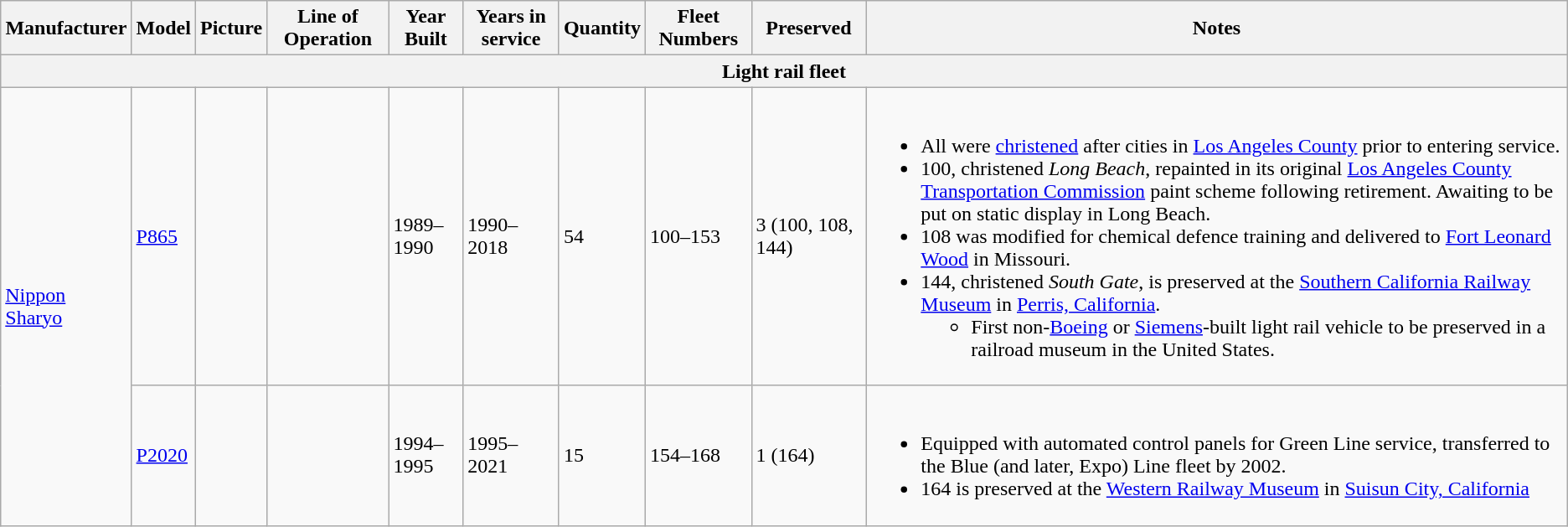<table class="wikitable sortable">
<tr>
<th>Manufacturer</th>
<th>Model</th>
<th>Picture</th>
<th>Line of Operation</th>
<th>Year Built</th>
<th>Years in service</th>
<th>Quantity</th>
<th>Fleet Numbers</th>
<th>Preserved</th>
<th>Notes</th>
</tr>
<tr>
<th colspan="10">Light rail fleet</th>
</tr>
<tr>
<td rowspan="2"><a href='#'>Nippon Sharyo</a></td>
<td><a href='#'>P865</a></td>
<td></td>
<td></td>
<td>1989–1990</td>
<td>1990–2018</td>
<td>54</td>
<td>100–153</td>
<td>3 (100, 108, 144)</td>
<td><br><ul><li>All were <a href='#'>christened</a> after cities in <a href='#'>Los Angeles County</a> prior to entering service.</li><li>100, christened <em>Long Beach</em>, repainted in its original <a href='#'>Los Angeles County Transportation Commission</a> paint scheme following retirement. Awaiting to be put on static display in Long Beach.</li><li>108 was modified for chemical defence training and delivered to <a href='#'>Fort Leonard Wood</a> in Missouri.</li><li>144, christened <em>South Gate</em>, is preserved at the <a href='#'>Southern California Railway Museum</a> in <a href='#'>Perris, California</a>.<ul><li>First non-<a href='#'>Boeing</a> or <a href='#'>Siemens</a>-built light rail vehicle to be preserved in a railroad museum in the United States.</li></ul></li></ul></td>
</tr>
<tr>
<td><a href='#'>P2020</a></td>
<td></td>
<td></td>
<td>1994–1995</td>
<td>1995–2021</td>
<td>15</td>
<td>154–168</td>
<td>1 (164)</td>
<td><br><ul><li>Equipped with automated control panels for Green Line service, transferred to the Blue (and later, Expo) Line fleet by 2002.</li><li>164 is preserved at the <a href='#'>Western Railway Museum</a> in <a href='#'>Suisun City, California</a></li></ul></td>
</tr>
</table>
